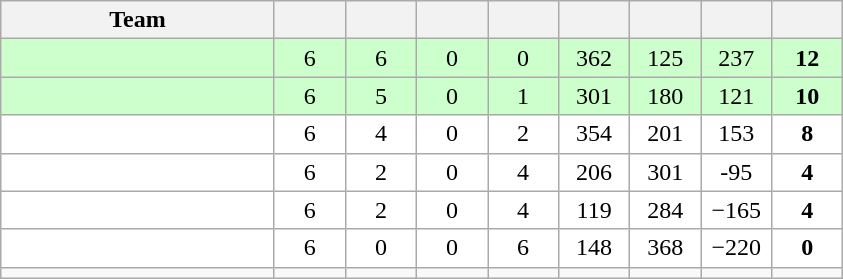<table class=wikitable style="text-align:center">
<tr>
<th width=175>Team</th>
<th width=40></th>
<th width=40></th>
<th width=40></th>
<th width=40></th>
<th width=40></th>
<th width=40></th>
<th width=40></th>
<th width=40></th>
</tr>
<tr style="background:#ccffcc">
<td align=left><strong></strong></td>
<td>6</td>
<td>6</td>
<td>0</td>
<td>0</td>
<td>362</td>
<td>125</td>
<td>237</td>
<td><strong>12</strong></td>
</tr>
<tr style="background:#ccffcc">
<td align=left><strong></strong></td>
<td>6</td>
<td>5</td>
<td>0</td>
<td>1</td>
<td>301</td>
<td>180</td>
<td>121</td>
<td><strong>10</strong></td>
</tr>
<tr style="background:white;">
<td align=left></td>
<td>6</td>
<td>4</td>
<td>0</td>
<td>2</td>
<td>354</td>
<td>201</td>
<td>153</td>
<td><strong>8</strong></td>
</tr>
<tr style="background:white;">
<td align=left></td>
<td>6</td>
<td>2</td>
<td>0</td>
<td>4</td>
<td>206</td>
<td>301</td>
<td>-95</td>
<td><strong>4</strong></td>
</tr>
<tr style="background:white;">
<td align=left></td>
<td>6</td>
<td>2</td>
<td>0</td>
<td>4</td>
<td>119</td>
<td>284</td>
<td>−165</td>
<td><strong>4</strong></td>
</tr>
<tr style="background:white;">
<td align=left></td>
<td>6</td>
<td>0</td>
<td>0</td>
<td>6</td>
<td>148</td>
<td>368</td>
<td>−220</td>
<td><strong>0</strong></td>
</tr>
<tr>
<td align=left></td>
<td></td>
<td></td>
<td></td>
<td></td>
<td></td>
<td></td>
<td></td>
<td></td>
</tr>
</table>
